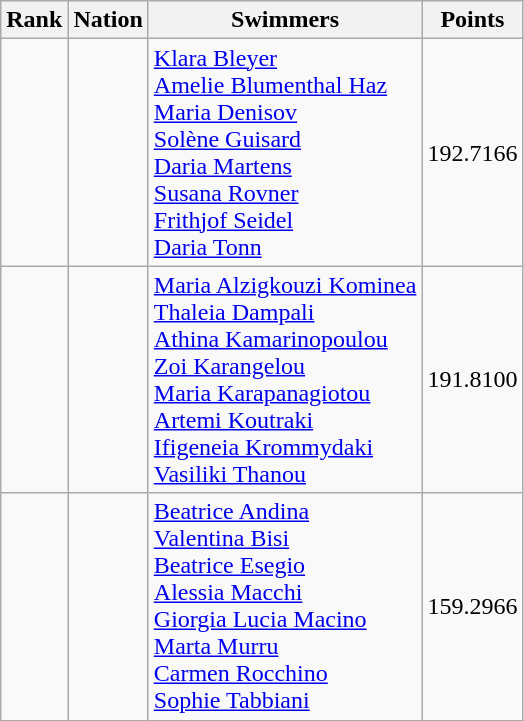<table class="wikitable sortable" style="text-align:center">
<tr>
<th>Rank</th>
<th>Nation</th>
<th class=unsortable>Swimmers</th>
<th>Points</th>
</tr>
<tr>
<td></td>
<td align=left></td>
<td align=left><a href='#'>Klara Bleyer</a><br><a href='#'>Amelie Blumenthal Haz</a><br><a href='#'>Maria Denisov</a><br><a href='#'>Solène Guisard</a><br><a href='#'>Daria Martens</a><br><a href='#'>Susana Rovner</a><br><a href='#'>Frithjof Seidel</a><br><a href='#'>Daria Tonn</a></td>
<td>192.7166</td>
</tr>
<tr>
<td></td>
<td align=left></td>
<td align=left><a href='#'>Maria Alzigkouzi Kominea</a><br><a href='#'>Thaleia Dampali</a><br><a href='#'>Athina Kamarinopoulou</a><br><a href='#'>Zoi Karangelou</a><br><a href='#'>Maria Karapanagiotou</a><br><a href='#'>Artemi Koutraki</a><br><a href='#'>Ifigeneia Krommydaki</a><br><a href='#'>Vasiliki Thanou</a></td>
<td>191.8100</td>
</tr>
<tr>
<td></td>
<td align=left></td>
<td align=left><a href='#'>Beatrice Andina</a><br><a href='#'>Valentina Bisi</a><br><a href='#'>Beatrice Esegio</a><br><a href='#'>Alessia Macchi</a><br><a href='#'>Giorgia Lucia Macino</a><br><a href='#'>Marta Murru</a><br><a href='#'>Carmen Rocchino</a><br><a href='#'>Sophie Tabbiani</a></td>
<td>159.2966</td>
</tr>
</table>
